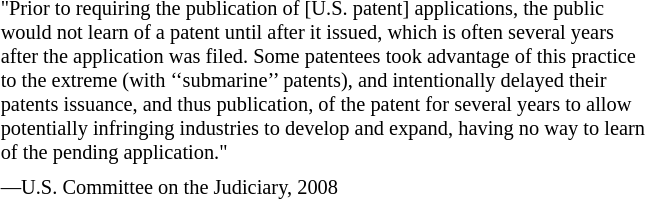<table class="toccolours" style="float: right; margin-left: 1em; margin-right: 2em; font-size: 85%; width:40em; max-width: 35%;" cellspacing="5">
<tr>
<td style="text-align: left;">"Prior to requiring the publication of [U.S. patent] applications, the public would not learn of a patent until after it issued, which is often several years after the application was filed. Some patentees took advantage of this practice to the extreme (with ‘‘submarine’’ patents), and intentionally delayed their patents issuance, and thus publication, of the patent for several years to allow potentially infringing industries to develop and expand, having no way to learn of the pending application."</td>
</tr>
<tr>
<td style="text-align: left;">—U.S. Committee on the Judiciary, 2008</td>
</tr>
</table>
